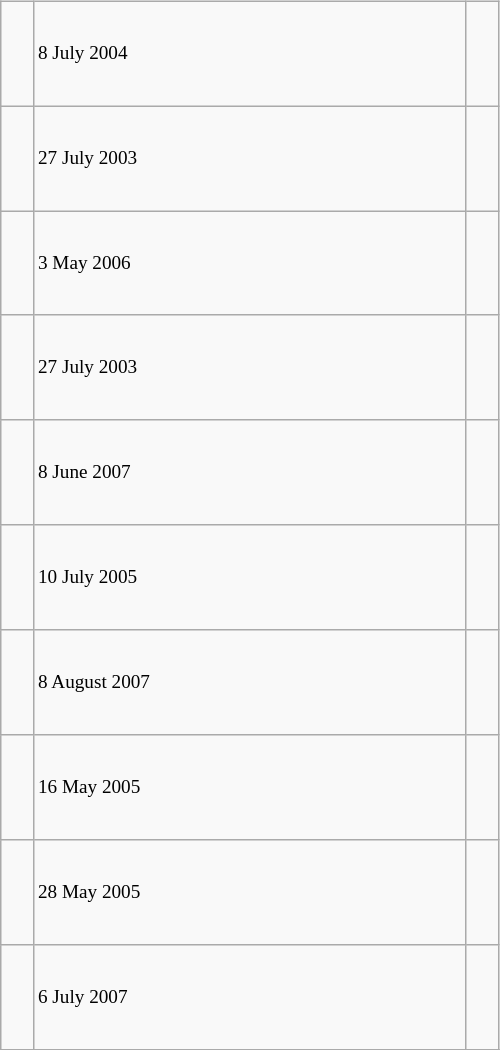<table class="wikitable" style="font-size: 80%; float: left; width: 26em; margin-right: 1em; height: 700px">
<tr>
<td></td>
<td>8 July 2004</td>
<td></td>
</tr>
<tr>
<td></td>
<td>27 July 2003</td>
<td></td>
</tr>
<tr>
<td></td>
<td>3 May 2006</td>
<td></td>
</tr>
<tr>
<td></td>
<td>27 July 2003</td>
<td></td>
</tr>
<tr>
<td></td>
<td>8 June 2007</td>
<td></td>
</tr>
<tr>
<td></td>
<td>10 July 2005</td>
<td></td>
</tr>
<tr>
<td></td>
<td>8 August 2007</td>
<td></td>
</tr>
<tr>
<td></td>
<td>16 May 2005</td>
<td></td>
</tr>
<tr>
<td></td>
<td>28 May 2005</td>
<td></td>
</tr>
<tr>
<td></td>
<td>6 July 2007</td>
<td></td>
</tr>
<tr>
</tr>
</table>
